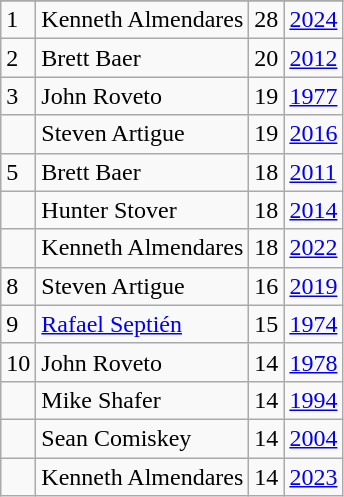<table class="wikitable">
<tr>
</tr>
<tr>
<td>1</td>
<td>Kenneth Almendares</td>
<td>28</td>
<td><a href='#'>2024</a></td>
</tr>
<tr>
<td>2</td>
<td>Brett Baer</td>
<td>20</td>
<td><a href='#'>2012</a></td>
</tr>
<tr>
<td>3</td>
<td>John Roveto</td>
<td>19</td>
<td><a href='#'>1977</a></td>
</tr>
<tr>
<td></td>
<td>Steven Artigue</td>
<td>19</td>
<td><a href='#'>2016</a></td>
</tr>
<tr>
<td>5</td>
<td>Brett Baer</td>
<td>18</td>
<td><a href='#'>2011</a></td>
</tr>
<tr>
<td></td>
<td>Hunter Stover</td>
<td>18</td>
<td><a href='#'>2014</a></td>
</tr>
<tr>
<td></td>
<td>Kenneth Almendares</td>
<td>18</td>
<td><a href='#'>2022</a></td>
</tr>
<tr>
<td>8</td>
<td>Steven Artigue</td>
<td>16</td>
<td><a href='#'>2019</a></td>
</tr>
<tr>
<td>9</td>
<td><a href='#'>Rafael Septién</a></td>
<td>15</td>
<td><a href='#'>1974</a></td>
</tr>
<tr>
<td>10</td>
<td>John Roveto</td>
<td>14</td>
<td><a href='#'>1978</a></td>
</tr>
<tr>
<td></td>
<td>Mike Shafer</td>
<td>14</td>
<td><a href='#'>1994</a></td>
</tr>
<tr>
<td></td>
<td>Sean Comiskey</td>
<td>14</td>
<td><a href='#'>2004</a></td>
</tr>
<tr>
<td></td>
<td>Kenneth Almendares</td>
<td>14</td>
<td><a href='#'>2023</a></td>
</tr>
</table>
